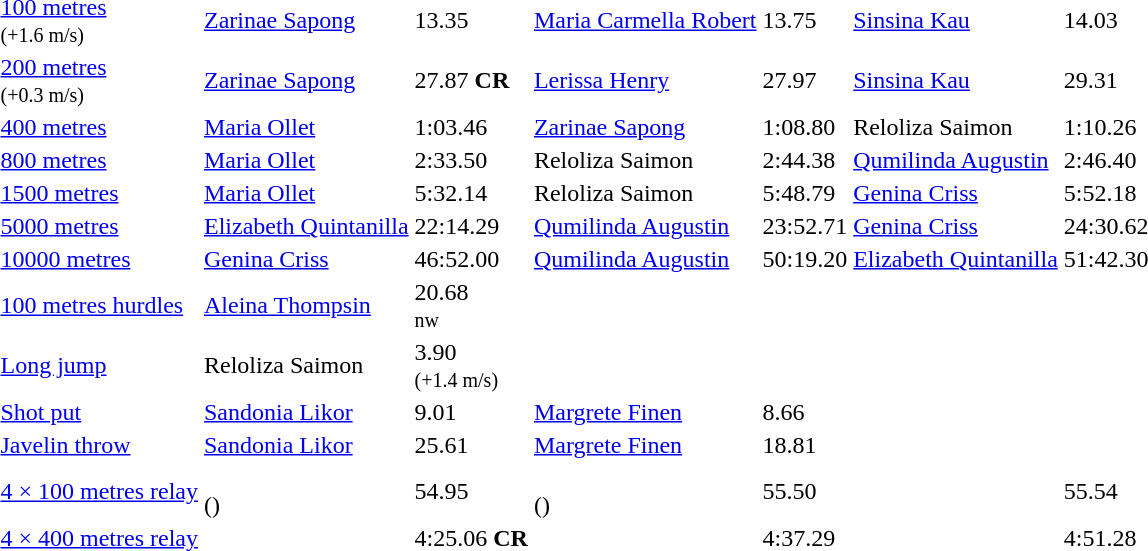<table>
<tr>
<td><a href='#'>100 metres</a> <br><small>(+1.6 m/s)</small></td>
<td align=left><a href='#'>Zarinae Sapong</a> <br> </td>
<td>13.35</td>
<td align=left><a href='#'>Maria Carmella Robert</a> <br> </td>
<td>13.75</td>
<td align=left><a href='#'>Sinsina Kau</a> <br> </td>
<td>14.03</td>
</tr>
<tr>
<td><a href='#'>200 metres</a> <br><small>(+0.3 m/s)</small></td>
<td align=left><a href='#'>Zarinae Sapong</a> <br> </td>
<td>27.87 <strong>CR</strong></td>
<td align=left><a href='#'>Lerissa Henry</a> <br> </td>
<td>27.97</td>
<td align=left><a href='#'>Sinsina Kau</a> <br> </td>
<td>29.31</td>
</tr>
<tr>
<td><a href='#'>400 metres</a></td>
<td align=left><a href='#'>Maria Ollet</a> <br> </td>
<td>1:03.46</td>
<td align=left><a href='#'>Zarinae Sapong</a> <br> </td>
<td>1:08.80</td>
<td align=left>Reloliza Saimon <br> </td>
<td>1:10.26</td>
</tr>
<tr>
<td><a href='#'>800 metres</a></td>
<td align=left><a href='#'>Maria Ollet</a> <br> </td>
<td>2:33.50</td>
<td align=left>Reloliza Saimon <br> </td>
<td>2:44.38</td>
<td align=left><a href='#'>Qumilinda Augustin</a> <br> </td>
<td>2:46.40</td>
</tr>
<tr>
<td><a href='#'>1500 metres</a></td>
<td align=left><a href='#'>Maria Ollet</a> <br> </td>
<td>5:32.14</td>
<td align=left>Reloliza Saimon <br> </td>
<td>5:48.79</td>
<td align=left><a href='#'>Genina Criss</a> <br> </td>
<td>5:52.18</td>
</tr>
<tr>
<td><a href='#'>5000 metres</a></td>
<td align=left><a href='#'>Elizabeth Quintanilla</a> <br> </td>
<td>22:14.29</td>
<td align=left><a href='#'>Qumilinda Augustin</a> <br> </td>
<td>23:52.71</td>
<td align=left><a href='#'>Genina Criss</a> <br> </td>
<td>24:30.62</td>
</tr>
<tr>
<td><a href='#'>10000 metres</a></td>
<td align=left><a href='#'>Genina Criss</a> <br> </td>
<td>46:52.00</td>
<td align=left><a href='#'>Qumilinda Augustin</a> <br> </td>
<td>50:19.20</td>
<td align=left><a href='#'>Elizabeth Quintanilla</a> <br> </td>
<td>51:42.30</td>
</tr>
<tr>
<td><a href='#'>100 metres hurdles</a></td>
<td align=left><a href='#'>Aleina Thompsin</a> <br> </td>
<td>20.68 <br><small>nw</small></td>
<td align=left></td>
<td></td>
<td align=left></td>
<td></td>
</tr>
<tr>
<td><a href='#'>Long jump</a></td>
<td align=left>Reloliza Saimon <br> </td>
<td>3.90 <br><small>(+1.4 m/s)</small></td>
<td align=left></td>
<td></td>
<td align=left></td>
<td></td>
</tr>
<tr>
<td><a href='#'>Shot put</a></td>
<td align=left><a href='#'>Sandonia Likor</a> <br> </td>
<td>9.01</td>
<td align=left><a href='#'>Margrete Finen</a> <br> </td>
<td>8.66</td>
<td align=left></td>
<td></td>
</tr>
<tr>
<td><a href='#'>Javelin throw</a></td>
<td align=left><a href='#'>Sandonia Likor</a> <br> </td>
<td>25.61</td>
<td align=left><a href='#'>Margrete Finen</a> <br> </td>
<td>18.81</td>
<td align=left></td>
<td></td>
</tr>
<tr>
<td><a href='#'>4 × 100 metres relay</a></td>
<td> <br>()</td>
<td>54.95</td>
<td> <br>()</td>
<td>55.50</td>
<td></td>
<td>55.54</td>
</tr>
<tr>
<td><a href='#'>4 × 400 metres relay</a></td>
<td></td>
<td>4:25.06 <strong>CR</strong></td>
<td></td>
<td>4:37.29</td>
<td></td>
<td>4:51.28</td>
</tr>
</table>
